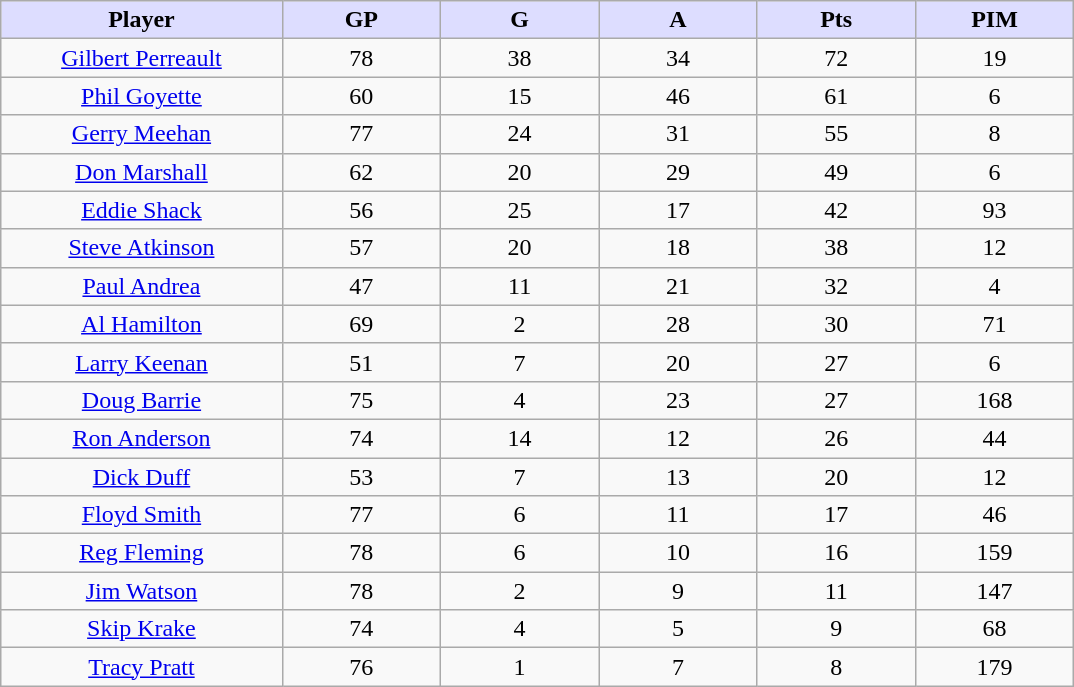<table class="wikitable sortable">
<tr>
<th style="background:#ddf; width:16%;">Player</th>
<th style="background:#ddf; width:9%;">GP</th>
<th style="background:#ddf; width:9%;">G</th>
<th style="background:#ddf; width:9%;">A</th>
<th style="background:#ddf; width:9%;">Pts</th>
<th style="background:#ddf; width:9%;">PIM</th>
</tr>
<tr style="text-align:center;">
<td><a href='#'>Gilbert Perreault</a></td>
<td>78</td>
<td>38</td>
<td>34</td>
<td>72</td>
<td>19</td>
</tr>
<tr style="text-align:center;">
<td><a href='#'>Phil Goyette</a></td>
<td>60</td>
<td>15</td>
<td>46</td>
<td>61</td>
<td>6</td>
</tr>
<tr style="text-align:center;">
<td><a href='#'>Gerry Meehan</a></td>
<td>77</td>
<td>24</td>
<td>31</td>
<td>55</td>
<td>8</td>
</tr>
<tr style="text-align:center;">
<td><a href='#'>Don Marshall</a></td>
<td>62</td>
<td>20</td>
<td>29</td>
<td>49</td>
<td>6</td>
</tr>
<tr style="text-align:center;">
<td><a href='#'>Eddie Shack</a></td>
<td>56</td>
<td>25</td>
<td>17</td>
<td>42</td>
<td>93</td>
</tr>
<tr style="text-align:center;">
<td><a href='#'>Steve Atkinson</a></td>
<td>57</td>
<td>20</td>
<td>18</td>
<td>38</td>
<td>12</td>
</tr>
<tr style="text-align:center;">
<td><a href='#'>Paul Andrea</a></td>
<td>47</td>
<td>11</td>
<td>21</td>
<td>32</td>
<td>4</td>
</tr>
<tr style="text-align:center;">
<td><a href='#'>Al Hamilton</a></td>
<td>69</td>
<td>2</td>
<td>28</td>
<td>30</td>
<td>71</td>
</tr>
<tr style="text-align:center;">
<td><a href='#'>Larry Keenan</a></td>
<td>51</td>
<td>7</td>
<td>20</td>
<td>27</td>
<td>6</td>
</tr>
<tr style="text-align:center;">
<td><a href='#'>Doug Barrie</a></td>
<td>75</td>
<td>4</td>
<td>23</td>
<td>27</td>
<td>168</td>
</tr>
<tr style="text-align:center;">
<td><a href='#'>Ron Anderson</a></td>
<td>74</td>
<td>14</td>
<td>12</td>
<td>26</td>
<td>44</td>
</tr>
<tr style="text-align:center;">
<td><a href='#'>Dick Duff</a></td>
<td>53</td>
<td>7</td>
<td>13</td>
<td>20</td>
<td>12</td>
</tr>
<tr style="text-align:center;">
<td><a href='#'>Floyd Smith</a></td>
<td>77</td>
<td>6</td>
<td>11</td>
<td>17</td>
<td>46</td>
</tr>
<tr style="text-align:center;">
<td><a href='#'>Reg Fleming</a></td>
<td>78</td>
<td>6</td>
<td>10</td>
<td>16</td>
<td>159</td>
</tr>
<tr style="text-align:center;">
<td><a href='#'>Jim Watson</a></td>
<td>78</td>
<td>2</td>
<td>9</td>
<td>11</td>
<td>147</td>
</tr>
<tr style="text-align:center;">
<td><a href='#'>Skip Krake</a></td>
<td>74</td>
<td>4</td>
<td>5</td>
<td>9</td>
<td>68</td>
</tr>
<tr style="text-align:center;">
<td><a href='#'>Tracy Pratt</a></td>
<td>76</td>
<td>1</td>
<td>7</td>
<td>8</td>
<td>179</td>
</tr>
</table>
